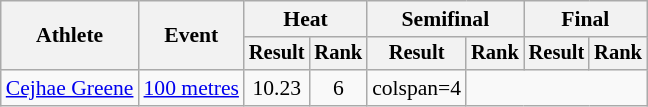<table class="wikitable" style="font-size:90%">
<tr>
<th rowspan="2">Athlete</th>
<th rowspan="2">Event</th>
<th colspan="2">Heat</th>
<th colspan="2">Semifinal</th>
<th colspan="2">Final</th>
</tr>
<tr style="font-size:95%">
<th>Result</th>
<th>Rank</th>
<th>Result</th>
<th>Rank</th>
<th>Result</th>
<th>Rank</th>
</tr>
<tr align=center>
<td align=left><a href='#'>Cejhae Greene</a></td>
<td align=left><a href='#'>100 metres</a></td>
<td>10.23</td>
<td>6</td>
<td>colspan=4 </td>
</tr>
</table>
